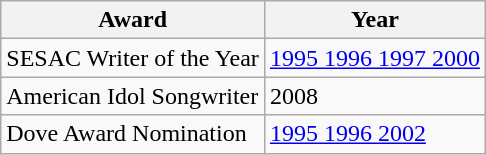<table class="wikitable">
<tr>
<th>Award</th>
<th>Year</th>
</tr>
<tr>
<td>SESAC Writer of the Year</td>
<td><a href='#'>1995 1996 1997 2000</a></td>
</tr>
<tr>
<td>American Idol Songwriter</td>
<td>2008</td>
</tr>
<tr>
<td>Dove Award Nomination</td>
<td><a href='#'>1995 1996 2002</a></td>
</tr>
</table>
